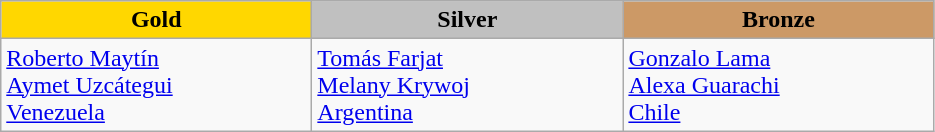<table class="wikitable" style="text-align:left">
<tr align="center">
<td width=200 bgcolor=gold><strong>Gold</strong></td>
<td width=200 bgcolor=silver><strong>Silver</strong></td>
<td width=200 bgcolor=CC9966><strong>Bronze</strong></td>
</tr>
<tr>
<td><a href='#'>Roberto Maytín</a><br><a href='#'>Aymet Uzcátegui</a><br> <a href='#'>Venezuela</a></td>
<td><a href='#'>Tomás Farjat</a><br><a href='#'>Melany Krywoj</a><br> <a href='#'>Argentina</a></td>
<td><a href='#'>Gonzalo Lama</a><br><a href='#'>Alexa Guarachi</a><br> <a href='#'>Chile</a></td>
</tr>
</table>
